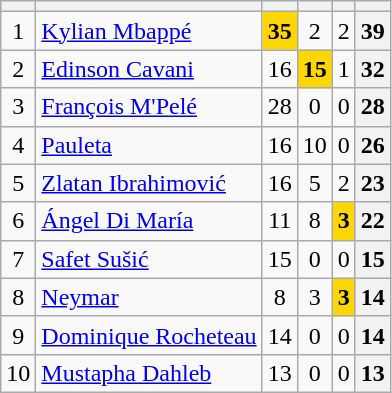<table class="wikitable plainrowheaders sortable" style="text-align:center">
<tr>
<th></th>
<th></th>
<th></th>
<th></th>
<th></th>
<th></th>
</tr>
<tr>
<td>1</td>
<td align="left"> <a href='#'>Kylian Mbappé</a></td>
<td style=background:gold><strong>35</strong></td>
<td>2</td>
<td>2</td>
<th>39</th>
</tr>
<tr>
<td>2</td>
<td align="left"> <a href='#'>Edinson Cavani</a></td>
<td>16</td>
<td style=background:gold><strong>15</strong></td>
<td>1</td>
<th>32</th>
</tr>
<tr>
<td>3</td>
<td align="left"> <a href='#'>François M'Pelé</a></td>
<td>28</td>
<td>0</td>
<td>0</td>
<th>28</th>
</tr>
<tr>
<td>4</td>
<td align="left"> <a href='#'>Pauleta</a></td>
<td>16</td>
<td>10</td>
<td>0</td>
<th>26</th>
</tr>
<tr>
<td>5</td>
<td align="left"> <a href='#'>Zlatan Ibrahimović</a></td>
<td>16</td>
<td>5</td>
<td>2</td>
<th>23</th>
</tr>
<tr>
<td>6</td>
<td align="left"> <a href='#'>Ángel Di María</a></td>
<td>11</td>
<td>8</td>
<td style=background:gold><strong>3</strong></td>
<th>22</th>
</tr>
<tr>
<td>7</td>
<td align="left"> <a href='#'>Safet Sušić</a></td>
<td>15</td>
<td>0</td>
<td>0</td>
<th>15</th>
</tr>
<tr>
<td>8</td>
<td align="left"> <a href='#'>Neymar</a></td>
<td>8</td>
<td>3</td>
<td style=background:gold><strong>3</strong></td>
<th>14</th>
</tr>
<tr>
<td>9</td>
<td align="left"> <a href='#'>Dominique Rocheteau</a></td>
<td>14</td>
<td>0</td>
<td>0</td>
<th>14</th>
</tr>
<tr>
<td>10</td>
<td align="left"> <a href='#'>Mustapha Dahleb</a></td>
<td>13</td>
<td>0</td>
<td>0</td>
<th>13</th>
</tr>
</table>
